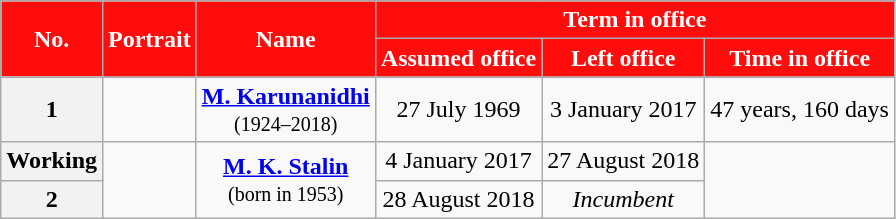<table class="wikitable sortable" style="text-align:center">
<tr>
<th rowspan=2 style="background-color:#FF0D0D;color:white">No.</th>
<th rowspan=2 style="background-color:#FF0D0D;color:white">Portrait</th>
<th rowspan=2 style="background-color:#FF0D0D;color:white">Name<br></th>
<th colspan=3 style="background-color:#FF0D0D;color:white">Term in office</th>
</tr>
<tr>
<th style="background-color:#FF0D0D;color:white">Assumed office</th>
<th style="background-color:#FF0D0D;color:white">Left office</th>
<th style="background-color:#FF0D0D;color:white">Time in office</th>
</tr>
<tr>
<th>1</th>
<td></td>
<td><strong><a href='#'>M. Karunanidhi</a></strong><br><small>(1924–2018)</small></td>
<td>27 July 1969</td>
<td>3 January 2017</td>
<td>47 years, 160 days</td>
</tr>
<tr>
<th>Working</th>
<td rowspan=2></td>
<td rowspan=2><strong><a href='#'>M. K. Stalin</a></strong><br><small>(born in 1953)</small></td>
<td>4 January 2017</td>
<td>27 August 2018</td>
<td rowspan=2></td>
</tr>
<tr>
<th>2</th>
<td>28 August 2018</td>
<td><em>Incumbent</em></td>
</tr>
</table>
